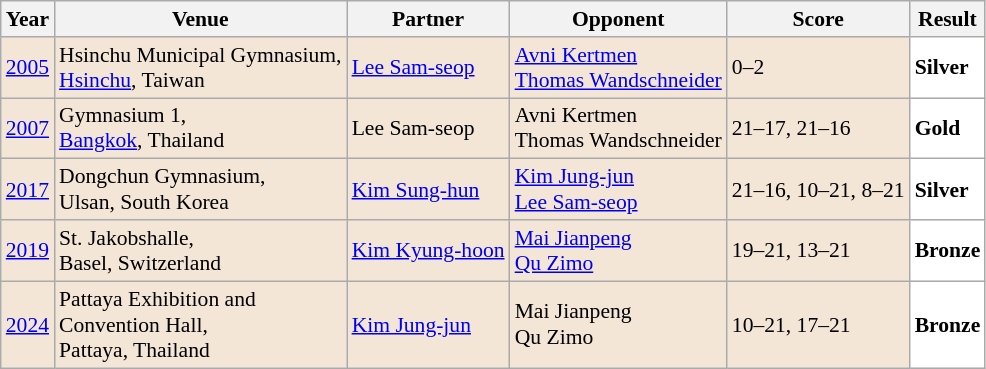<table class="sortable wikitable" style="font-size: 90%;">
<tr>
<th>Year</th>
<th>Venue</th>
<th>Partner</th>
<th>Opponent</th>
<th>Score</th>
<th>Result</th>
</tr>
<tr style="background:#F3E6D7">
<td align="center"><a href='#'>2005</a></td>
<td align="left">Hsinchu Municipal Gymnasium,<br><a href='#'>Hsinchu</a>, Taiwan</td>
<td align="left"> <a href='#'>Lee Sam-seop</a></td>
<td align="left"> <a href='#'>Avni Kertmen</a><br> <a href='#'>Thomas Wandschneider</a></td>
<td align="left">0–2</td>
<td style="text-align:left; background:white"> <strong>Silver</strong></td>
</tr>
<tr style="background:#F3E6D7">
<td align="center"><a href='#'>2007</a></td>
<td align="left">Gymnasium 1,<br><a href='#'>Bangkok</a>, Thailand</td>
<td align="left"> Lee Sam-seop</td>
<td align="left"> Avni Kertmen<br> Thomas Wandschneider</td>
<td align="left">21–17, 21–16</td>
<td style="text-align:left; background:white"> <strong>Gold</strong></td>
</tr>
<tr style="background:#F3E6D7">
<td align="center"><a href='#'>2017</a></td>
<td align="left">Dongchun Gymnasium,<br>Ulsan, South Korea</td>
<td align="left"> <a href='#'>Kim Sung-hun</a></td>
<td align="left"> <a href='#'>Kim Jung-jun</a><br> <a href='#'>Lee Sam-seop</a></td>
<td align="left">21–16, 10–21, 8–21</td>
<td style="text-align:left; background:white"> <strong>Silver</strong></td>
</tr>
<tr style="background:#F3E6D7">
<td align="center"><a href='#'>2019</a></td>
<td align="left">St. Jakobshalle,<br>Basel, Switzerland</td>
<td align="left"> <a href='#'>Kim Kyung-hoon</a></td>
<td align="left"> <a href='#'>Mai Jianpeng</a><br> <a href='#'>Qu Zimo</a></td>
<td align="left">19–21, 13–21</td>
<td style="text-align:left; background:white"> <strong>Bronze</strong></td>
</tr>
<tr style="background:#F3E6D7">
<td align="center"><a href='#'>2024</a></td>
<td align="left">Pattaya Exhibition and<br>Convention Hall,<br>Pattaya, Thailand</td>
<td align="left"> <a href='#'>Kim Jung-jun</a></td>
<td align="left"> Mai Jianpeng<br> Qu Zimo</td>
<td align="left">10–21, 17–21</td>
<td style="text-align:left; background:white"> <strong>Bronze</strong></td>
</tr>
</table>
